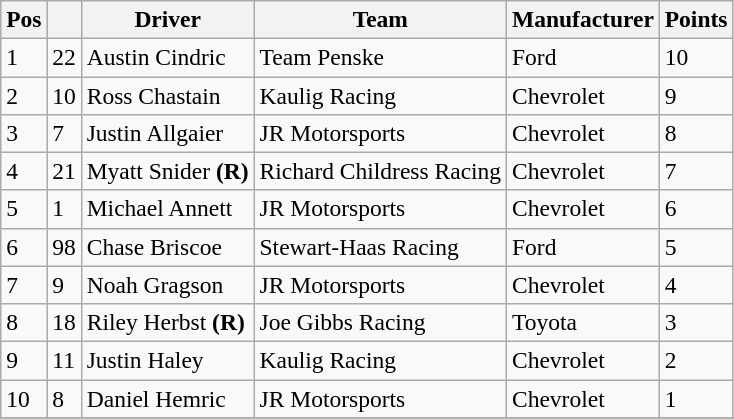<table class="wikitable" style="font-size:98%">
<tr>
<th>Pos</th>
<th></th>
<th>Driver</th>
<th>Team</th>
<th>Manufacturer</th>
<th>Points</th>
</tr>
<tr>
<td>1</td>
<td>22</td>
<td>Austin Cindric</td>
<td>Team Penske</td>
<td>Ford</td>
<td>10</td>
</tr>
<tr>
<td>2</td>
<td>10</td>
<td>Ross Chastain</td>
<td>Kaulig Racing</td>
<td>Chevrolet</td>
<td>9</td>
</tr>
<tr>
<td>3</td>
<td>7</td>
<td>Justin Allgaier</td>
<td>JR Motorsports</td>
<td>Chevrolet</td>
<td>8</td>
</tr>
<tr>
<td>4</td>
<td>21</td>
<td>Myatt Snider <strong>(R)</strong></td>
<td>Richard Childress Racing</td>
<td>Chevrolet</td>
<td>7</td>
</tr>
<tr>
<td>5</td>
<td>1</td>
<td>Michael Annett</td>
<td>JR Motorsports</td>
<td>Chevrolet</td>
<td>6</td>
</tr>
<tr>
<td>6</td>
<td>98</td>
<td>Chase Briscoe</td>
<td>Stewart-Haas Racing</td>
<td>Ford</td>
<td>5</td>
</tr>
<tr>
<td>7</td>
<td>9</td>
<td>Noah Gragson</td>
<td>JR Motorsports</td>
<td>Chevrolet</td>
<td>4</td>
</tr>
<tr>
<td>8</td>
<td>18</td>
<td>Riley Herbst <strong>(R)</strong></td>
<td>Joe Gibbs Racing</td>
<td>Toyota</td>
<td>3</td>
</tr>
<tr>
<td>9</td>
<td>11</td>
<td>Justin Haley</td>
<td>Kaulig Racing</td>
<td>Chevrolet</td>
<td>2</td>
</tr>
<tr>
<td>10</td>
<td>8</td>
<td>Daniel Hemric</td>
<td>JR Motorsports</td>
<td>Chevrolet</td>
<td>1</td>
</tr>
<tr>
</tr>
</table>
